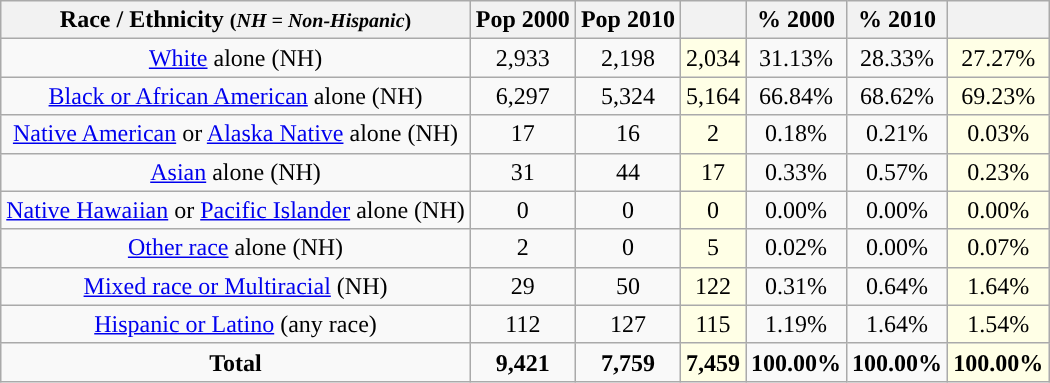<table class="wikitable" style="text-align:center;">
<tr>
<th>Race / Ethnicity <small>(<em>NH = Non-Hispanic</em>)</small></th>
<th>Pop 2000</th>
<th>Pop 2010</th>
<th></th>
<th>% 2000</th>
<th>% 2010</th>
<th></th>
</tr>
<tr>
<td><a href='#'>White</a> alone (NH)</td>
<td>2,933</td>
<td>2,198</td>
<td style='background: #ffffe6;'>2,034</td>
<td>31.13%</td>
<td>28.33%</td>
<td style='background: #ffffe6;'>27.27%</td>
</tr>
<tr>
<td><a href='#'>Black or African American</a> alone (NH)</td>
<td>6,297</td>
<td>5,324</td>
<td style='background: #ffffe6;'>5,164</td>
<td>66.84%</td>
<td>68.62%</td>
<td style='background: #ffffe6;'>69.23%</td>
</tr>
<tr>
<td><a href='#'>Native American</a> or <a href='#'>Alaska Native</a> alone (NH)</td>
<td>17</td>
<td>16</td>
<td style='background: #ffffe6;'>2</td>
<td>0.18%</td>
<td>0.21%</td>
<td style='background: #ffffe6;'>0.03%</td>
</tr>
<tr>
<td><a href='#'>Asian</a> alone (NH)</td>
<td>31</td>
<td>44</td>
<td style='background: #ffffe6;'>17</td>
<td>0.33%</td>
<td>0.57%</td>
<td style='background: #ffffe6;'>0.23%</td>
</tr>
<tr>
<td><a href='#'>Native Hawaiian</a> or <a href='#'>Pacific Islander</a> alone (NH)</td>
<td>0</td>
<td>0</td>
<td style='background: #ffffe6;'>0</td>
<td>0.00%</td>
<td>0.00%</td>
<td style='background: #ffffe6;'>0.00%</td>
</tr>
<tr>
<td><a href='#'>Other race</a> alone (NH)</td>
<td>2</td>
<td>0</td>
<td style='background: #ffffe6;'>5</td>
<td>0.02%</td>
<td>0.00%</td>
<td style='background: #ffffe6;'>0.07%</td>
</tr>
<tr>
<td><a href='#'>Mixed race or Multiracial</a> (NH)</td>
<td>29</td>
<td>50</td>
<td style='background: #ffffe6;'>122</td>
<td>0.31%</td>
<td>0.64%</td>
<td style='background: #ffffe6;'>1.64%</td>
</tr>
<tr>
<td><a href='#'>Hispanic or Latino</a> (any race)</td>
<td>112</td>
<td>127</td>
<td style='background: #ffffe6;'>115</td>
<td>1.19%</td>
<td>1.64%</td>
<td style='background: #ffffe6;'>1.54%</td>
</tr>
<tr>
<td><strong>Total</strong></td>
<td><strong>9,421</strong></td>
<td><strong>7,759</strong></td>
<td style='background: #ffffe6;'><strong>7,459</strong></td>
<td><strong>100.00%</strong></td>
<td><strong>100.00%</strong></td>
<td style='background: #ffffe6;'><strong>100.00%</strong></td>
</tr>
</table>
